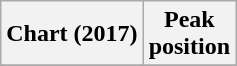<table class="wikitable plainrowheaders" style="text-align:center">
<tr>
<th scope="col">Chart (2017)</th>
<th scope="col">Peak<br> position</th>
</tr>
<tr>
</tr>
</table>
